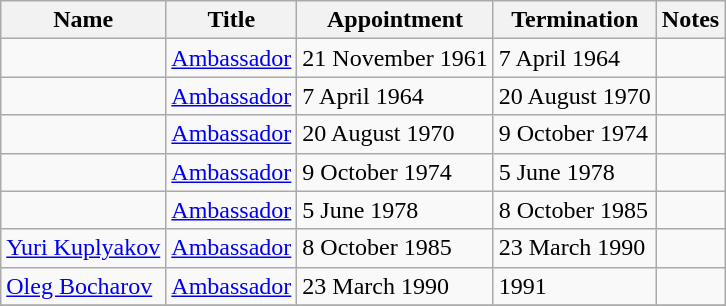<table class="wikitable">
<tr valign="middle">
<th>Name</th>
<th>Title</th>
<th>Appointment</th>
<th>Termination</th>
<th>Notes</th>
</tr>
<tr>
<td></td>
<td><a href='#'>Ambassador</a></td>
<td>21 November 1961</td>
<td>7 April 1964</td>
<td></td>
</tr>
<tr>
<td></td>
<td><a href='#'>Ambassador</a></td>
<td>7 April 1964</td>
<td>20 August 1970</td>
<td></td>
</tr>
<tr>
<td></td>
<td><a href='#'>Ambassador</a></td>
<td>20 August 1970</td>
<td>9 October 1974</td>
<td></td>
</tr>
<tr>
<td></td>
<td><a href='#'>Ambassador</a></td>
<td>9 October 1974</td>
<td>5 June 1978</td>
<td></td>
</tr>
<tr>
<td></td>
<td><a href='#'>Ambassador</a></td>
<td>5 June 1978</td>
<td>8 October 1985</td>
<td></td>
</tr>
<tr>
<td><a href='#'>Yuri Kuplyakov</a></td>
<td><a href='#'>Ambassador</a></td>
<td>8 October 1985</td>
<td>23 March 1990</td>
<td></td>
</tr>
<tr>
<td><a href='#'>Oleg Bocharov</a></td>
<td><a href='#'>Ambassador</a></td>
<td>23 March 1990</td>
<td>1991</td>
<td></td>
</tr>
<tr>
</tr>
</table>
